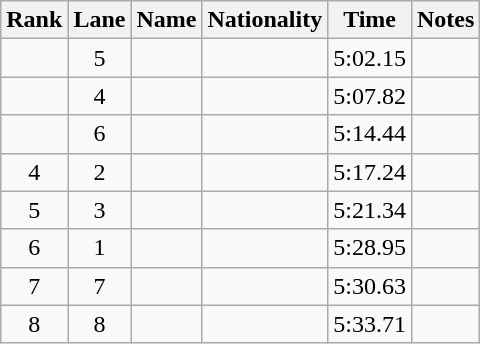<table class="wikitable sortable" style="text-align:center">
<tr>
<th>Rank</th>
<th>Lane</th>
<th>Name</th>
<th>Nationality</th>
<th>Time</th>
<th>Notes</th>
</tr>
<tr>
<td></td>
<td>5</td>
<td align=left></td>
<td align=left></td>
<td>5:02.15</td>
<td></td>
</tr>
<tr>
<td></td>
<td>4</td>
<td align=left></td>
<td align=left></td>
<td>5:07.82</td>
<td></td>
</tr>
<tr>
<td></td>
<td>6</td>
<td align=left></td>
<td align=left></td>
<td>5:14.44</td>
<td></td>
</tr>
<tr>
<td>4</td>
<td>2</td>
<td align=left></td>
<td align=left></td>
<td>5:17.24</td>
<td></td>
</tr>
<tr>
<td>5</td>
<td>3</td>
<td align=left></td>
<td align=left></td>
<td>5:21.34</td>
<td></td>
</tr>
<tr>
<td>6</td>
<td>1</td>
<td align=left></td>
<td align=left></td>
<td>5:28.95</td>
<td></td>
</tr>
<tr>
<td>7</td>
<td>7</td>
<td align=left></td>
<td align=left></td>
<td>5:30.63</td>
<td></td>
</tr>
<tr>
<td>8</td>
<td>8</td>
<td align=left></td>
<td align=left></td>
<td>5:33.71</td>
<td></td>
</tr>
</table>
